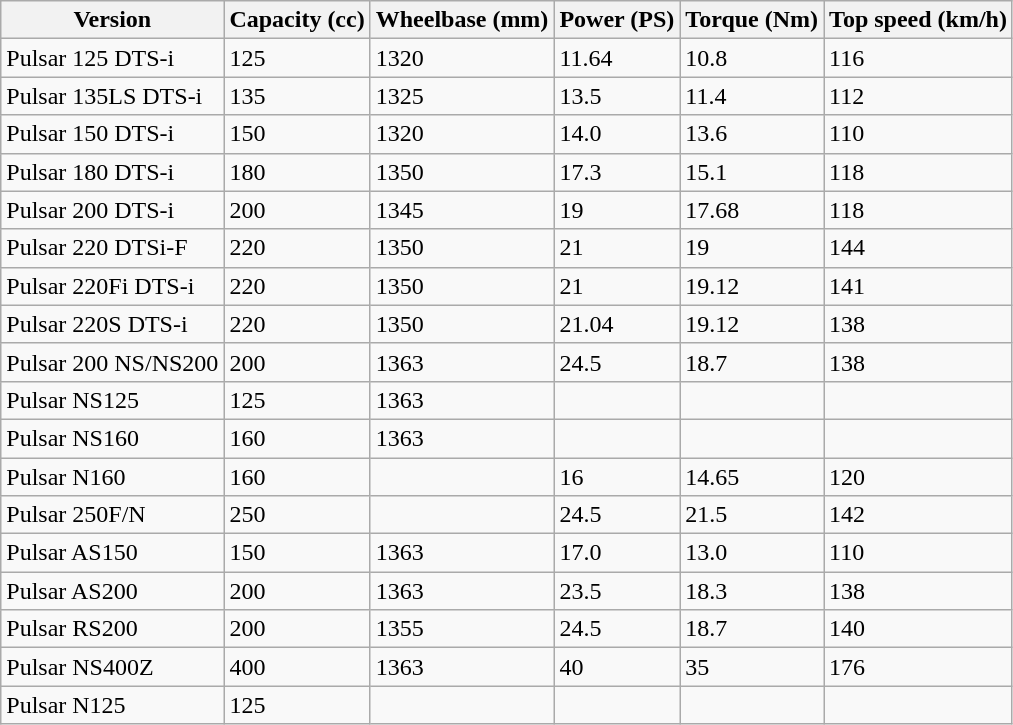<table class=wikitable>
<tr>
<th>Version</th>
<th>Capacity (cc)</th>
<th>Wheelbase (mm)</th>
<th>Power (PS)</th>
<th>Torque (Nm)</th>
<th>Top speed (km/h)</th>
</tr>
<tr>
<td>Pulsar 125 DTS-i</td>
<td>125</td>
<td>1320</td>
<td>11.64</td>
<td>10.8</td>
<td>116</td>
</tr>
<tr>
<td>Pulsar 135LS DTS-i </td>
<td>135</td>
<td>1325</td>
<td>13.5</td>
<td>11.4</td>
<td>112</td>
</tr>
<tr>
<td>Pulsar 150 DTS-i </td>
<td>150</td>
<td>1320</td>
<td>14.0</td>
<td>13.6</td>
<td>110</td>
</tr>
<tr 125>
<td>Pulsar 180 DTS-i </td>
<td>180</td>
<td>1350</td>
<td>17.3</td>
<td>15.1</td>
<td>118</td>
</tr>
<tr>
<td>Pulsar 200 DTS-i </td>
<td>200</td>
<td>1345</td>
<td>19</td>
<td>17.68</td>
<td>118</td>
</tr>
<tr>
<td>Pulsar 220 DTSi-F</td>
<td>220</td>
<td>1350</td>
<td>21</td>
<td>19</td>
<td>144</td>
</tr>
<tr>
<td>Pulsar 220Fi DTS-i </td>
<td>220</td>
<td>1350</td>
<td>21</td>
<td>19.12</td>
<td>141</td>
</tr>
<tr>
<td>Pulsar 220S DTS-i </td>
<td>220</td>
<td>1350</td>
<td>21.04</td>
<td>19.12</td>
<td>138</td>
</tr>
<tr>
<td>Pulsar 200 NS/NS200 </td>
<td>200</td>
<td>1363</td>
<td>24.5</td>
<td>18.7</td>
<td>138</td>
</tr>
<tr>
<td>Pulsar NS125</td>
<td>125</td>
<td>1363</td>
<td></td>
<td></td>
<td></td>
</tr>
<tr>
<td>Pulsar NS160</td>
<td>160</td>
<td>1363</td>
<td></td>
<td></td>
<td></td>
</tr>
<tr>
<td>Pulsar N160</td>
<td>160</td>
<td></td>
<td>16</td>
<td>14.65</td>
<td>120</td>
</tr>
<tr>
<td>Pulsar 250F/N</td>
<td>250</td>
<td></td>
<td>24.5</td>
<td>21.5</td>
<td>142</td>
</tr>
<tr>
<td>Pulsar AS150</td>
<td>150</td>
<td>1363</td>
<td>17.0</td>
<td>13.0</td>
<td>110</td>
</tr>
<tr>
<td>Pulsar AS200</td>
<td>200</td>
<td>1363</td>
<td>23.5</td>
<td>18.3</td>
<td>138</td>
</tr>
<tr>
<td>Pulsar RS200</td>
<td>200</td>
<td>1355</td>
<td>24.5</td>
<td>18.7</td>
<td>140</td>
</tr>
<tr>
<td>Pulsar NS400Z</td>
<td>400</td>
<td>1363</td>
<td>40</td>
<td>35</td>
<td>176</td>
</tr>
<tr>
<td>Pulsar N125</td>
<td>125</td>
<td></td>
<td></td>
<td></td>
<td></td>
</tr>
</table>
